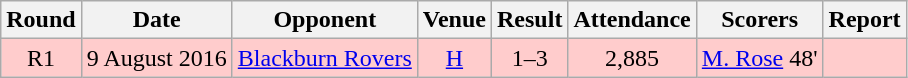<table class="wikitable" style="font-size:100%; text-align:center">
<tr>
<th>Round</th>
<th>Date</th>
<th>Opponent</th>
<th>Venue</th>
<th>Result</th>
<th>Attendance</th>
<th>Scorers</th>
<th>Report</th>
</tr>
<tr bgcolor= FFCCCC>
<td>R1</td>
<td>9 August 2016</td>
<td><a href='#'>Blackburn Rovers</a></td>
<td><a href='#'>H</a></td>
<td>1–3</td>
<td>2,885</td>
<td><a href='#'>M. Rose</a> 48'</td>
<td></td>
</tr>
</table>
